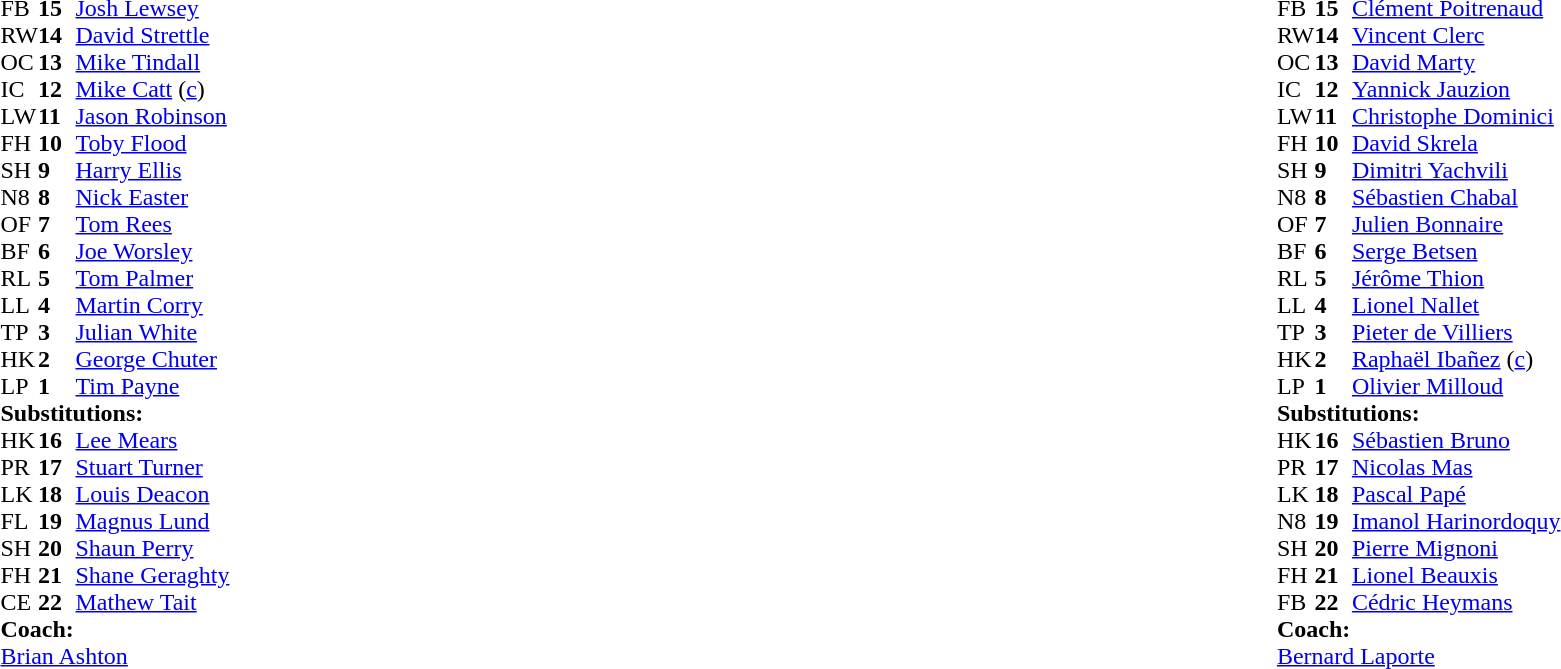<table width="100%">
<tr>
<td style="vertical-align:top" width="50%"><br><table cellspacing="0" cellpadding="0">
<tr>
<th width="25"></th>
<th width="25"></th>
</tr>
<tr>
<td>FB</td>
<td><strong>15</strong></td>
<td><a href='#'>Josh Lewsey</a></td>
</tr>
<tr>
<td>RW</td>
<td><strong>14</strong></td>
<td><a href='#'>David Strettle</a></td>
</tr>
<tr>
<td>OC</td>
<td><strong>13</strong></td>
<td><a href='#'>Mike Tindall</a></td>
</tr>
<tr>
<td>IC</td>
<td><strong>12</strong></td>
<td><a href='#'>Mike Catt</a> (<a href='#'>c</a>)</td>
</tr>
<tr>
<td>LW</td>
<td><strong>11</strong></td>
<td><a href='#'>Jason Robinson</a></td>
</tr>
<tr>
<td>FH</td>
<td><strong>10</strong></td>
<td><a href='#'>Toby Flood</a></td>
</tr>
<tr>
<td>SH</td>
<td><strong>9</strong></td>
<td><a href='#'>Harry Ellis</a></td>
</tr>
<tr>
<td>N8</td>
<td><strong>8</strong></td>
<td><a href='#'>Nick Easter</a></td>
</tr>
<tr>
<td>OF</td>
<td><strong>7</strong></td>
<td><a href='#'>Tom Rees</a></td>
</tr>
<tr>
<td>BF</td>
<td><strong>6</strong></td>
<td><a href='#'>Joe Worsley</a></td>
</tr>
<tr>
<td>RL</td>
<td><strong>5</strong></td>
<td><a href='#'>Tom Palmer</a></td>
</tr>
<tr>
<td>LL</td>
<td><strong>4</strong></td>
<td><a href='#'>Martin Corry</a></td>
</tr>
<tr>
<td>TP</td>
<td><strong>3</strong></td>
<td><a href='#'>Julian White</a></td>
</tr>
<tr>
<td>HK</td>
<td><strong>2</strong></td>
<td><a href='#'>George Chuter</a></td>
</tr>
<tr>
<td>LP</td>
<td><strong>1</strong></td>
<td><a href='#'>Tim Payne</a></td>
</tr>
<tr>
<td colspan="4"><strong>Substitutions:</strong></td>
</tr>
<tr>
<td>HK</td>
<td><strong>16</strong></td>
<td><a href='#'>Lee Mears</a></td>
</tr>
<tr>
<td>PR</td>
<td><strong>17</strong></td>
<td><a href='#'>Stuart Turner</a></td>
</tr>
<tr>
<td>LK</td>
<td><strong>18</strong></td>
<td><a href='#'>Louis Deacon</a></td>
</tr>
<tr>
<td>FL</td>
<td><strong>19</strong></td>
<td><a href='#'>Magnus Lund</a></td>
</tr>
<tr>
<td>SH</td>
<td><strong>20</strong></td>
<td><a href='#'>Shaun Perry</a></td>
</tr>
<tr>
<td>FH</td>
<td><strong>21</strong></td>
<td><a href='#'>Shane Geraghty</a></td>
</tr>
<tr>
<td>CE</td>
<td><strong>22</strong></td>
<td><a href='#'>Mathew Tait</a></td>
</tr>
<tr>
<td colspan="4"><strong>Coach:</strong></td>
</tr>
<tr>
<td colspan="4"><a href='#'>Brian Ashton</a></td>
</tr>
</table>
</td>
<td style="vertical-align:top"></td>
<td style="vertical-align:top" width="50%"><br><table cellspacing="0" cellpadding="0" align="center">
<tr>
<th width="25"></th>
<th width="25"></th>
</tr>
<tr>
<td>FB</td>
<td><strong>15</strong></td>
<td><a href='#'>Clément Poitrenaud</a></td>
</tr>
<tr>
<td>RW</td>
<td><strong>14</strong></td>
<td><a href='#'>Vincent Clerc</a></td>
</tr>
<tr>
<td>OC</td>
<td><strong>13</strong></td>
<td><a href='#'>David Marty</a></td>
</tr>
<tr>
<td>IC</td>
<td><strong>12</strong></td>
<td><a href='#'>Yannick Jauzion</a></td>
</tr>
<tr>
<td>LW</td>
<td><strong>11</strong></td>
<td><a href='#'>Christophe Dominici</a></td>
</tr>
<tr>
<td>FH</td>
<td><strong>10</strong></td>
<td><a href='#'>David Skrela</a></td>
</tr>
<tr>
<td>SH</td>
<td><strong>9</strong></td>
<td><a href='#'>Dimitri Yachvili</a></td>
</tr>
<tr>
<td>N8</td>
<td><strong>8</strong></td>
<td><a href='#'>Sébastien Chabal</a></td>
</tr>
<tr>
<td>OF</td>
<td><strong>7</strong></td>
<td><a href='#'>Julien Bonnaire</a></td>
</tr>
<tr>
<td>BF</td>
<td><strong>6</strong></td>
<td><a href='#'>Serge Betsen</a></td>
</tr>
<tr>
<td>RL</td>
<td><strong>5</strong></td>
<td><a href='#'>Jérôme Thion</a></td>
</tr>
<tr>
<td>LL</td>
<td><strong>4</strong></td>
<td><a href='#'>Lionel Nallet</a></td>
</tr>
<tr>
<td>TP</td>
<td><strong>3</strong></td>
<td><a href='#'>Pieter de Villiers</a></td>
</tr>
<tr>
<td>HK</td>
<td><strong>2</strong></td>
<td><a href='#'>Raphaël Ibañez</a> (<a href='#'>c</a>)</td>
</tr>
<tr>
<td>LP</td>
<td><strong>1</strong></td>
<td><a href='#'>Olivier Milloud</a></td>
</tr>
<tr>
<td colspan="4"><strong>Substitutions:</strong></td>
</tr>
<tr>
<td>HK</td>
<td><strong>16</strong></td>
<td><a href='#'>Sébastien Bruno</a></td>
</tr>
<tr>
<td>PR</td>
<td><strong>17</strong></td>
<td><a href='#'>Nicolas Mas</a></td>
</tr>
<tr>
<td>LK</td>
<td><strong>18</strong></td>
<td><a href='#'>Pascal Papé</a></td>
</tr>
<tr>
<td>N8</td>
<td><strong>19</strong></td>
<td><a href='#'>Imanol Harinordoquy</a></td>
</tr>
<tr>
<td>SH</td>
<td><strong>20</strong></td>
<td><a href='#'>Pierre Mignoni</a></td>
</tr>
<tr>
<td>FH</td>
<td><strong>21</strong></td>
<td><a href='#'>Lionel Beauxis</a></td>
</tr>
<tr>
<td>FB</td>
<td><strong>22</strong></td>
<td><a href='#'>Cédric Heymans</a></td>
</tr>
<tr>
<td colspan="4"><strong>Coach:</strong></td>
</tr>
<tr>
<td colspan="4"><a href='#'>Bernard Laporte</a></td>
</tr>
</table>
</td>
</tr>
</table>
